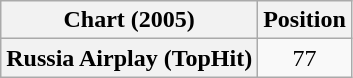<table class="wikitable plainrowheaders" style="text-align:center">
<tr>
<th scope="col">Chart (2005)</th>
<th scope="col">Position</th>
</tr>
<tr>
<th scope="row">Russia Airplay (TopHit)</th>
<td>77</td>
</tr>
</table>
